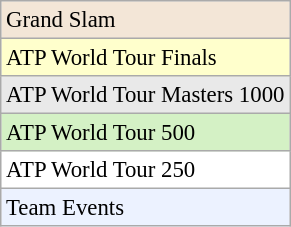<table class="wikitable"  style="font-size:95%;">
<tr style="background:#F3E6D7;">
<td>Grand Slam</td>
</tr>
<tr style="background:#ffc;">
<td>ATP World Tour Finals</td>
</tr>
<tr style="background:#E9E9E9;">
<td>ATP World Tour Masters 1000</td>
</tr>
<tr style="background:#D4F1C5;">
<td>ATP World Tour 500</td>
</tr>
<tr style="background:#fff;">
<td>ATP World Tour 250</td>
</tr>
<tr style="background:#ECF2FF;">
<td>Team Events</td>
</tr>
</table>
